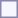<table style="border:1px solid #8888aa; background-color:#f7f8ff; padding:5px; font-size:95%; margin: 0px 12px 12px 0px;">
</table>
